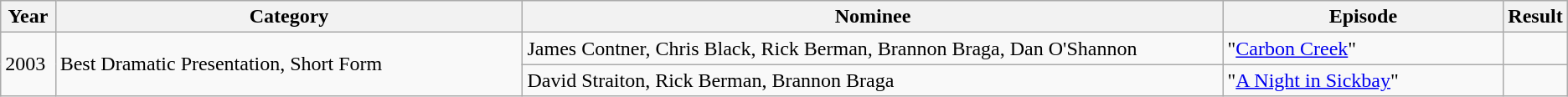<table class="wikitable">
<tr>
<th scope="col" width="3.5%">Year</th>
<th scope="col" width="30%">Category</th>
<th scope="col" width="45%">Nominee</th>
<th scope="col" width="18%">Episode</th>
<th scope="col" width="3.5%">Result</th>
</tr>
<tr>
<td scope="row" rowspan=2>2003</td>
<td rowspan=2>Best Dramatic Presentation, Short Form</td>
<td>James Contner, Chris Black, Rick Berman, Brannon Braga, Dan O'Shannon</td>
<td>"<a href='#'>Carbon Creek</a>"</td>
<td></td>
</tr>
<tr>
<td>David Straiton, Rick Berman, Brannon Braga</td>
<td>"<a href='#'>A Night in Sickbay</a>"</td>
<td></td>
</tr>
</table>
